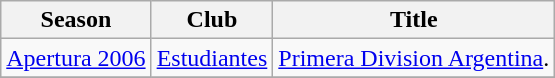<table class="wikitable">
<tr>
<th>Season</th>
<th>Club</th>
<th>Title</th>
</tr>
<tr>
<td><a href='#'>Apertura 2006</a></td>
<td><a href='#'>Estudiantes</a></td>
<td><a href='#'>Primera Division Argentina</a>.</td>
</tr>
<tr>
</tr>
</table>
